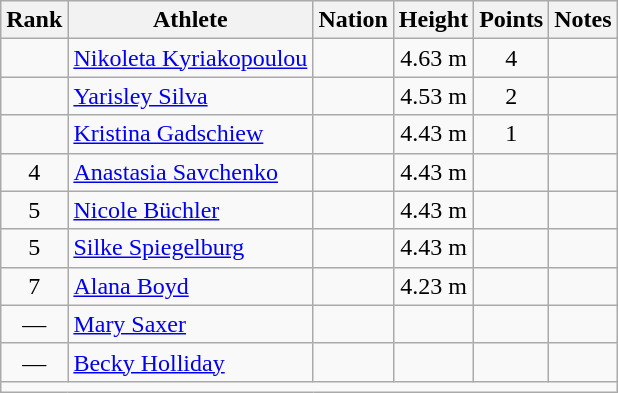<table class="wikitable mw-datatable sortable" style="text-align:center;">
<tr>
<th>Rank</th>
<th>Athlete</th>
<th>Nation</th>
<th>Height</th>
<th>Points</th>
<th>Notes</th>
</tr>
<tr>
<td></td>
<td align=left><a href='#'>Nikoleta Kyriakopoulou</a></td>
<td align=left></td>
<td>4.63 m</td>
<td>4</td>
<td></td>
</tr>
<tr>
<td></td>
<td align=left><a href='#'>Yarisley Silva</a></td>
<td align=left></td>
<td>4.53 m</td>
<td>2</td>
<td></td>
</tr>
<tr>
<td></td>
<td align=left><a href='#'>Kristina Gadschiew</a></td>
<td align=left></td>
<td>4.43 m</td>
<td>1</td>
<td></td>
</tr>
<tr>
<td>4</td>
<td align=left><a href='#'>Anastasia Savchenko</a></td>
<td align=left></td>
<td>4.43 m</td>
<td></td>
<td></td>
</tr>
<tr>
<td>5</td>
<td align=left><a href='#'>Nicole Büchler</a></td>
<td align=left></td>
<td>4.43 m</td>
<td></td>
<td></td>
</tr>
<tr>
<td>5</td>
<td align=left><a href='#'>Silke Spiegelburg</a></td>
<td align=left></td>
<td>4.43 m</td>
<td></td>
<td></td>
</tr>
<tr>
<td>7</td>
<td align=left><a href='#'>Alana Boyd</a></td>
<td align=left></td>
<td>4.23 m</td>
<td></td>
<td></td>
</tr>
<tr>
<td>—</td>
<td align=left><a href='#'>Mary Saxer</a></td>
<td align=left></td>
<td></td>
<td></td>
<td></td>
</tr>
<tr>
<td>—</td>
<td align=left><a href='#'>Becky Holliday</a></td>
<td align=left></td>
<td></td>
<td></td>
<td></td>
</tr>
<tr class="sortbottom">
<td colspan=6></td>
</tr>
</table>
